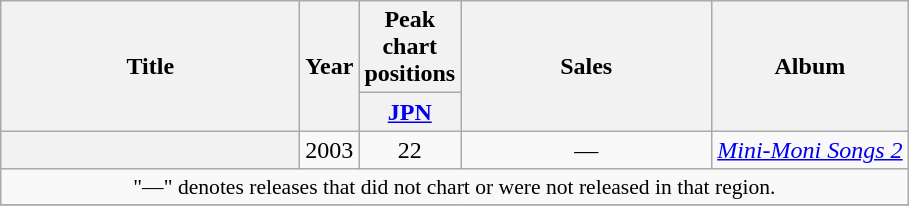<table class="wikitable plainrowheaders" style="text-align:center;">
<tr>
<th rowspan="2" style="width:12em;">Title</th>
<th rowspan="2">Year</th>
<th colspan="1">Peak chart positions</th>
<th rowspan="2" style="width:10em;">Sales</th>
<th rowspan="2">Album</th>
</tr>
<tr>
<th width="30"><a href='#'>JPN</a></th>
</tr>
<tr>
<th scope="row"><br></th>
<td>2003</td>
<td>22</td>
<td>—</td>
<td><em><a href='#'>Mini-Moni Songs 2</a></em></td>
</tr>
<tr>
<td colspan="5" style="font-size:90%;">"—" denotes releases that did not chart or were not released in that region.</td>
</tr>
<tr>
</tr>
</table>
